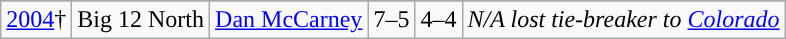<table class="wikitable">
<tr>
</tr>
<tr>
<td><a href='#'>2004</a>†</td>
<td>Big 12 North</td>
<td><a href='#'>Dan McCarney</a></td>
<td>7–5</td>
<td>4–4</td>
<td colspan="2'"><em>N/A lost tie-breaker to <a href='#'>Colorado</a></em></td>
</tr>
</table>
